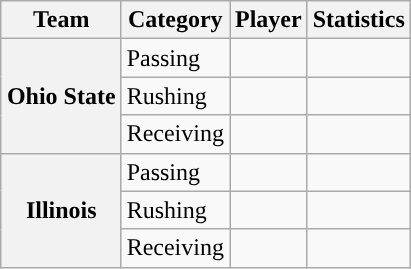<table class="wikitable" style="float:right">
<tr>
<th>Team</th>
<th>Category</th>
<th>Player</th>
<th>Statistics</th>
</tr>
<tr>
<th rowspan=3>Ohio State</th>
<td>Passing</td>
<td></td>
<td></td>
</tr>
<tr>
<td>Rushing</td>
<td></td>
<td></td>
</tr>
<tr>
<td>Receiving</td>
<td></td>
<td></td>
</tr>
<tr>
<th rowspan=3>Illinois</th>
<td>Passing</td>
<td></td>
<td></td>
</tr>
<tr>
<td>Rushing</td>
<td></td>
<td></td>
</tr>
<tr>
<td>Receiving</td>
<td></td>
<td></td>
</tr>
</table>
